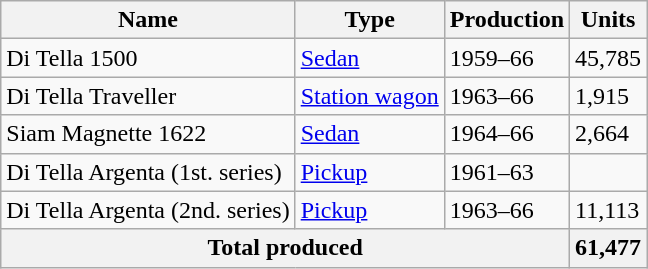<table class="wikitable sortable">
<tr>
<th>Name</th>
<th>Type</th>
<th>Production</th>
<th>Units</th>
</tr>
<tr>
<td>Di Tella 1500</td>
<td><a href='#'>Sedan</a></td>
<td>1959–66</td>
<td>45,785</td>
</tr>
<tr>
<td>Di Tella Traveller</td>
<td><a href='#'>Station wagon</a></td>
<td>1963–66</td>
<td>1,915</td>
</tr>
<tr>
<td>Siam Magnette 1622</td>
<td><a href='#'>Sedan</a></td>
<td>1964–66</td>
<td>2,664</td>
</tr>
<tr>
<td>Di Tella Argenta (1st. series)</td>
<td><a href='#'>Pickup</a></td>
<td>1961–63</td>
<td></td>
</tr>
<tr>
<td>Di Tella Argenta (2nd. series)</td>
<td><a href='#'>Pickup</a></td>
<td>1963–66</td>
<td>11,113</td>
</tr>
<tr>
<th colspan=3>Total produced</th>
<th>61,477</th>
</tr>
</table>
